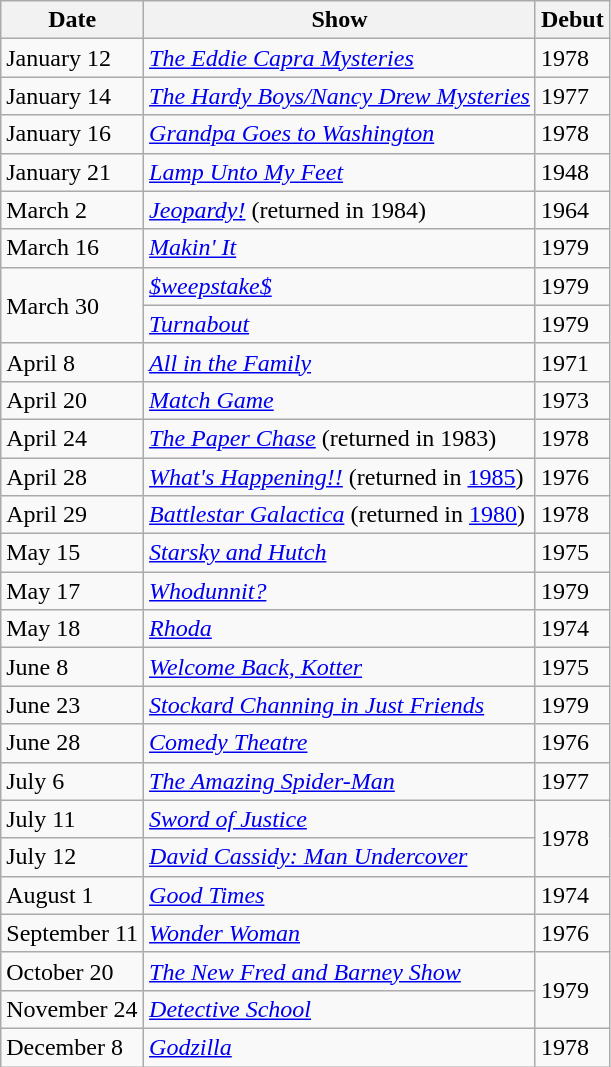<table class="wikitable sortable">
<tr>
<th>Date</th>
<th>Show</th>
<th>Debut</th>
</tr>
<tr>
<td>January 12</td>
<td><em><a href='#'>The Eddie Capra Mysteries</a></em></td>
<td>1978</td>
</tr>
<tr>
<td>January 14</td>
<td><em><a href='#'>The Hardy Boys/Nancy Drew Mysteries</a></em></td>
<td>1977</td>
</tr>
<tr>
<td>January 16</td>
<td><em><a href='#'>Grandpa Goes to Washington</a></em></td>
<td>1978</td>
</tr>
<tr>
<td>January 21</td>
<td><em><a href='#'>Lamp Unto My Feet</a></em></td>
<td>1948</td>
</tr>
<tr>
<td>March 2</td>
<td><em><a href='#'>Jeopardy!</a></em> (returned in 1984)</td>
<td>1964</td>
</tr>
<tr>
<td>March 16</td>
<td><em><a href='#'>Makin' It</a></em></td>
<td>1979</td>
</tr>
<tr>
<td rowspan="2">March 30</td>
<td><em><a href='#'>$weepstake$</a></em></td>
<td>1979</td>
</tr>
<tr>
<td><em><a href='#'>Turnabout</a></em></td>
<td>1979</td>
</tr>
<tr>
<td>April 8</td>
<td><em><a href='#'>All in the Family</a></em></td>
<td>1971</td>
</tr>
<tr>
<td>April 20</td>
<td><em><a href='#'>Match Game</a></em></td>
<td>1973</td>
</tr>
<tr>
<td>April 24</td>
<td><em><a href='#'>The Paper Chase</a></em> (returned in 1983)</td>
<td>1978</td>
</tr>
<tr>
<td>April 28</td>
<td><em><a href='#'>What's Happening!!</a></em> (returned in <a href='#'>1985</a>)</td>
<td>1976</td>
</tr>
<tr>
<td>April 29</td>
<td><em><a href='#'>Battlestar Galactica</a></em> (returned in <a href='#'>1980</a>)</td>
<td>1978</td>
</tr>
<tr>
<td>May 15</td>
<td><em><a href='#'>Starsky and Hutch</a></em></td>
<td>1975</td>
</tr>
<tr>
<td>May 17</td>
<td><em><a href='#'>Whodunnit?</a></em></td>
<td>1979</td>
</tr>
<tr>
<td>May 18</td>
<td><em><a href='#'>Rhoda</a></em></td>
<td>1974</td>
</tr>
<tr>
<td>June 8</td>
<td><em><a href='#'>Welcome Back, Kotter</a></em></td>
<td>1975</td>
</tr>
<tr>
<td>June 23</td>
<td><em><a href='#'>Stockard Channing in Just Friends</a></em></td>
<td>1979</td>
</tr>
<tr>
<td>June 28</td>
<td><em><a href='#'>Comedy Theatre</a></em></td>
<td>1976</td>
</tr>
<tr>
<td>July 6</td>
<td><em><a href='#'>The Amazing Spider-Man</a></em></td>
<td>1977</td>
</tr>
<tr>
<td>July 11</td>
<td><em><a href='#'>Sword of Justice</a></em></td>
<td rowspan="2">1978</td>
</tr>
<tr>
<td>July 12</td>
<td><em><a href='#'>David Cassidy: Man Undercover</a></em></td>
</tr>
<tr>
<td>August 1</td>
<td><em><a href='#'>Good Times</a></em></td>
<td>1974</td>
</tr>
<tr>
<td>September 11</td>
<td><em><a href='#'>Wonder Woman</a></em></td>
<td>1976</td>
</tr>
<tr>
<td>October 20</td>
<td><em><a href='#'>The New Fred and Barney Show</a></em></td>
<td rowspan="2">1979</td>
</tr>
<tr>
<td>November 24</td>
<td><em><a href='#'>Detective School</a></em></td>
</tr>
<tr>
<td>December 8</td>
<td><em><a href='#'>Godzilla</a></em></td>
<td>1978</td>
</tr>
</table>
